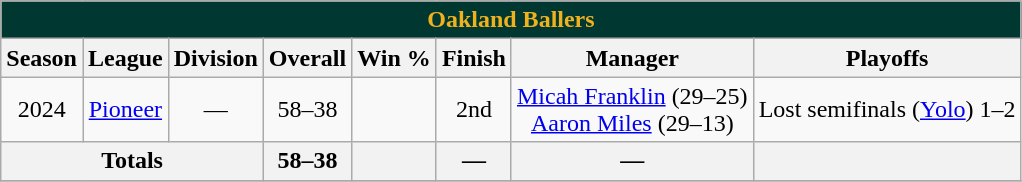<table class="wikitable">
<tr>
<th colspan="8" style="background:#003831;color:#EFB21E">Oakland Ballers</th>
</tr>
<tr>
<th>Season</th>
<th>League</th>
<th>Division</th>
<th>Overall</th>
<th>Win %</th>
<th>Finish</th>
<th>Manager</th>
<th>Playoffs</th>
</tr>
<tr align="center">
<td>2024</td>
<td><a href='#'>Pioneer</a></td>
<td>—</td>
<td>58–38</td>
<td></td>
<td>2nd</td>
<td><a href='#'>Micah Franklin</a>  (29–25) <br> <a href='#'>Aaron Miles</a> (29–13)</td>
<td>Lost semifinals (<a href='#'>Yolo</a>) 1–2</td>
</tr>
<tr align="center">
<th colspan="3">Totals</th>
<th>58–38</th>
<th></th>
<th>—</th>
<th>—</th>
<th></th>
</tr>
<tr>
</tr>
</table>
